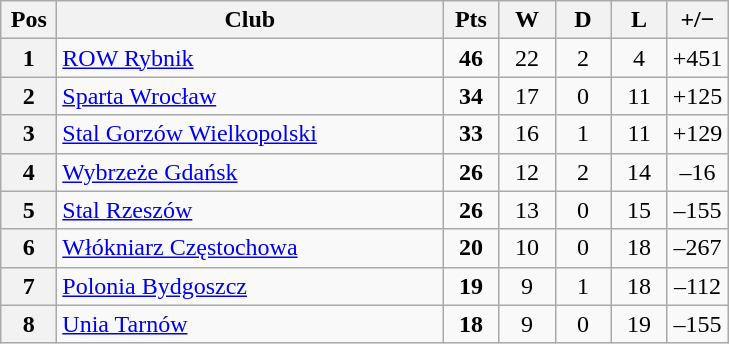<table class="wikitable">
<tr>
<th width=30>Pos</th>
<th width=250>Club</th>
<th width=30>Pts</th>
<th width=30>W</th>
<th width=30>D</th>
<th width=30>L</th>
<th width=30>+/−</th>
</tr>
<tr align=center>
<th>1</th>
<td align=left><a href='#'>ROW Rybnik</a></td>
<td><strong>46</strong></td>
<td>22</td>
<td>2</td>
<td>4</td>
<td>+451</td>
</tr>
<tr align=center>
<th>2</th>
<td align=left><a href='#'>Sparta Wrocław</a></td>
<td><strong>34</strong></td>
<td>17</td>
<td>0</td>
<td>11</td>
<td>+125</td>
</tr>
<tr align=center>
<th>3</th>
<td align=left><a href='#'>Stal Gorzów Wielkopolski</a></td>
<td><strong>33</strong></td>
<td>16</td>
<td>1</td>
<td>11</td>
<td>+129</td>
</tr>
<tr align=center>
<th>4</th>
<td align=left><a href='#'>Wybrzeże Gdańsk</a></td>
<td><strong>26</strong></td>
<td>12</td>
<td>2</td>
<td>14</td>
<td>–16</td>
</tr>
<tr align=center>
<th>5</th>
<td align=left><a href='#'>Stal Rzeszów</a></td>
<td><strong>26</strong></td>
<td>13</td>
<td>0</td>
<td>15</td>
<td>–155</td>
</tr>
<tr align=center>
<th>6</th>
<td align=left><a href='#'>Włókniarz Częstochowa</a></td>
<td><strong>20</strong></td>
<td>10</td>
<td>0</td>
<td>18</td>
<td>–267</td>
</tr>
<tr align=center>
<th>7</th>
<td align=left><a href='#'>Polonia Bydgoszcz</a></td>
<td><strong>19</strong></td>
<td>9</td>
<td>1</td>
<td>18</td>
<td>–112</td>
</tr>
<tr align=center>
<th>8</th>
<td align=left><a href='#'>Unia Tarnów</a></td>
<td><strong>18</strong></td>
<td>9</td>
<td>0</td>
<td>19</td>
<td>–155</td>
</tr>
</table>
